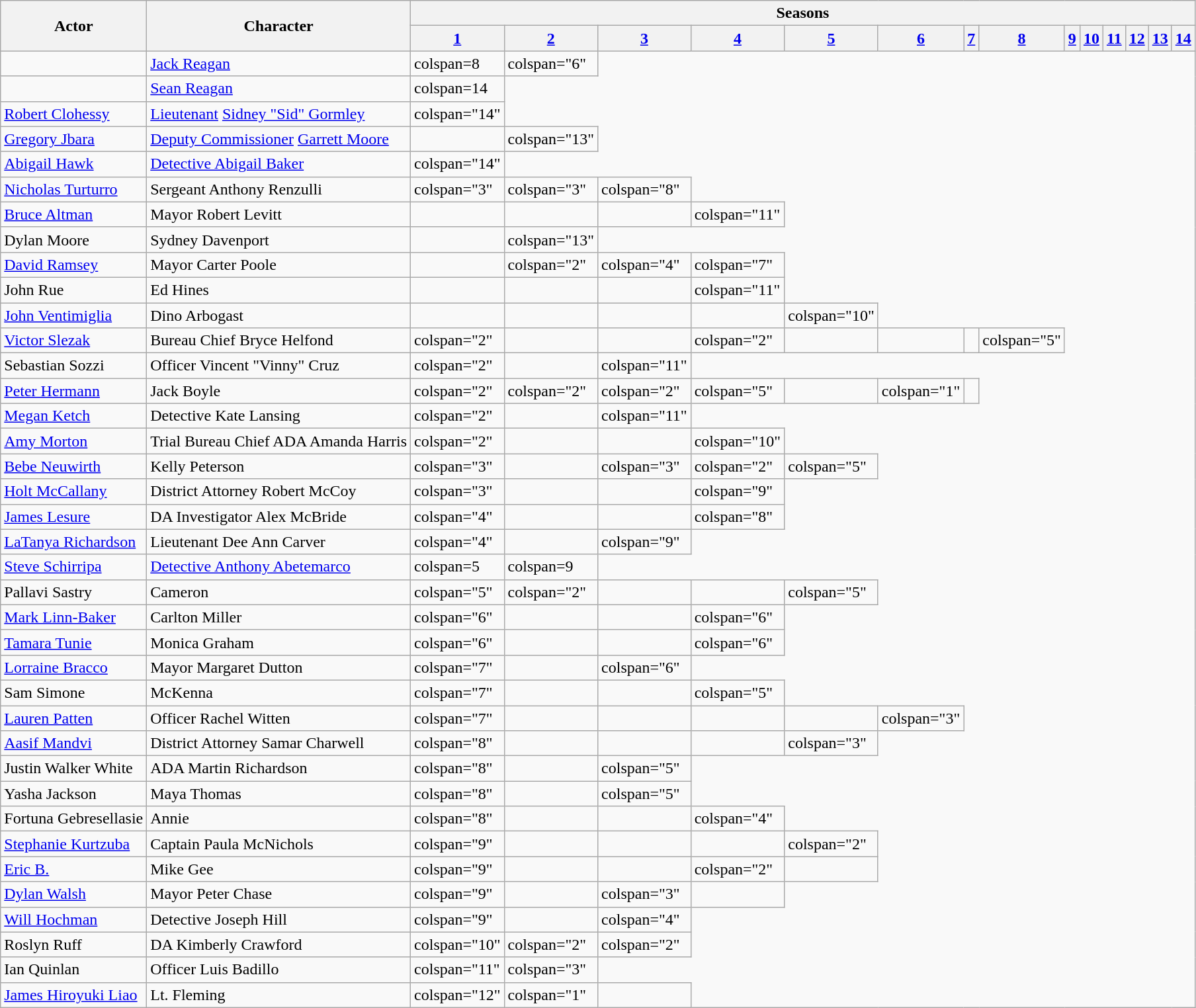<table class="wikitable">
<tr>
<th rowspan="2">Actor</th>
<th rowspan="2">Character</th>
<th colspan="14">Seasons</th>
</tr>
<tr>
<th><a href='#'>1</a></th>
<th><a href='#'>2</a></th>
<th><a href='#'>3</a></th>
<th><a href='#'>4</a></th>
<th><a href='#'>5</a></th>
<th><a href='#'>6</a></th>
<th><a href='#'>7</a></th>
<th><a href='#'>8</a></th>
<th><a href='#'>9</a></th>
<th><a href='#'>10</a></th>
<th><a href='#'>11</a></th>
<th><a href='#'>12</a></th>
<th><a href='#'>13</a></th>
<th><a href='#'>14</a></th>
</tr>
<tr>
<td></td>
<td><a href='#'>Jack Reagan</a></td>
<td>colspan=8 </td>
<td>colspan="6" </td>
</tr>
<tr>
<td></td>
<td><a href='#'>Sean Reagan</a></td>
<td>colspan=14 </td>
</tr>
<tr>
<td><a href='#'>Robert Clohessy</a></td>
<td><a href='#'>Lieutenant</a> <a href='#'>Sidney "Sid" Gormley</a></td>
<td>colspan="14" </td>
</tr>
<tr>
<td><a href='#'>Gregory Jbara</a></td>
<td><a href='#'>Deputy Commissioner</a> <a href='#'>Garrett Moore</a></td>
<td></td>
<td>colspan="13" </td>
</tr>
<tr>
<td><a href='#'>Abigail Hawk</a></td>
<td><a href='#'>Detective Abigail Baker</a></td>
<td>colspan="14" </td>
</tr>
<tr>
<td><a href='#'>Nicholas Turturro</a></td>
<td>Sergeant Anthony Renzulli</td>
<td>colspan="3" </td>
<td>colspan="3" </td>
<td>colspan="8" </td>
</tr>
<tr>
<td><a href='#'>Bruce Altman</a></td>
<td>Mayor Robert Levitt</td>
<td></td>
<td></td>
<td></td>
<td>colspan="11" </td>
</tr>
<tr>
<td>Dylan Moore</td>
<td>Sydney Davenport</td>
<td></td>
<td>colspan="13" </td>
</tr>
<tr>
<td><a href='#'>David Ramsey</a></td>
<td>Mayor Carter Poole</td>
<td></td>
<td>colspan="2" </td>
<td>colspan="4" </td>
<td>colspan="7" </td>
</tr>
<tr>
<td>John Rue</td>
<td>Ed Hines</td>
<td></td>
<td></td>
<td></td>
<td>colspan="11" </td>
</tr>
<tr>
<td><a href='#'>John Ventimiglia</a></td>
<td>Dino Arbogast</td>
<td></td>
<td></td>
<td></td>
<td></td>
<td>colspan="10" </td>
</tr>
<tr>
<td><a href='#'>Victor Slezak</a></td>
<td>Bureau Chief Bryce Helfond</td>
<td>colspan="2" </td>
<td></td>
<td></td>
<td>colspan="2" </td>
<td></td>
<td></td>
<td></td>
<td>colspan="5" </td>
</tr>
<tr>
<td>Sebastian Sozzi</td>
<td>Officer Vincent "Vinny" Cruz</td>
<td>colspan="2" </td>
<td></td>
<td>colspan="11" </td>
</tr>
<tr>
<td><a href='#'>Peter Hermann</a></td>
<td>Jack Boyle</td>
<td>colspan="2" </td>
<td>colspan="2" </td>
<td>colspan="2" </td>
<td>colspan="5" </td>
<td></td>
<td>colspan="1" </td>
<td></td>
</tr>
<tr>
<td><a href='#'>Megan Ketch</a></td>
<td>Detective Kate Lansing</td>
<td>colspan="2" </td>
<td></td>
<td>colspan="11" </td>
</tr>
<tr>
<td><a href='#'>Amy Morton</a></td>
<td>Trial Bureau Chief ADA Amanda Harris</td>
<td>colspan="2" </td>
<td></td>
<td></td>
<td>colspan="10" </td>
</tr>
<tr>
<td><a href='#'>Bebe Neuwirth</a></td>
<td>Kelly Peterson</td>
<td>colspan="3" </td>
<td></td>
<td>colspan="3" </td>
<td>colspan="2" </td>
<td>colspan="5" </td>
</tr>
<tr>
<td><a href='#'>Holt McCallany</a></td>
<td>District Attorney Robert McCoy</td>
<td>colspan="3" </td>
<td></td>
<td></td>
<td>colspan="9" </td>
</tr>
<tr>
<td><a href='#'>James Lesure</a></td>
<td>DA Investigator Alex McBride</td>
<td>colspan="4" </td>
<td></td>
<td></td>
<td>colspan="8" </td>
</tr>
<tr>
<td><a href='#'>LaTanya Richardson</a></td>
<td>Lieutenant Dee Ann Carver</td>
<td>colspan="4" </td>
<td></td>
<td>colspan="9" </td>
</tr>
<tr>
<td><a href='#'>Steve Schirripa</a></td>
<td><a href='#'>Detective Anthony Abetemarco</a></td>
<td>colspan=5 </td>
<td>colspan=9 </td>
</tr>
<tr>
<td>Pallavi Sastry</td>
<td>Cameron</td>
<td>colspan="5" </td>
<td>colspan="2" </td>
<td></td>
<td></td>
<td>colspan="5" </td>
</tr>
<tr>
<td><a href='#'>Mark Linn-Baker</a></td>
<td>Carlton Miller</td>
<td>colspan="6" </td>
<td></td>
<td></td>
<td>colspan="6" </td>
</tr>
<tr>
<td><a href='#'>Tamara Tunie</a></td>
<td>Monica Graham</td>
<td>colspan="6" </td>
<td></td>
<td></td>
<td>colspan="6" </td>
</tr>
<tr>
<td><a href='#'>Lorraine Bracco</a></td>
<td>Mayor Margaret Dutton</td>
<td>colspan="7" </td>
<td></td>
<td>colspan="6" </td>
</tr>
<tr>
<td>Sam Simone</td>
<td>McKenna</td>
<td>colspan="7" </td>
<td></td>
<td></td>
<td>colspan="5" </td>
</tr>
<tr>
<td><a href='#'>Lauren Patten</a></td>
<td>Officer Rachel Witten</td>
<td>colspan="7" </td>
<td></td>
<td></td>
<td></td>
<td></td>
<td>colspan="3" </td>
</tr>
<tr>
<td><a href='#'>Aasif Mandvi</a></td>
<td>District Attorney Samar Charwell</td>
<td>colspan="8" </td>
<td></td>
<td></td>
<td></td>
<td>colspan="3" </td>
</tr>
<tr>
<td>Justin Walker White</td>
<td>ADA Martin Richardson</td>
<td>colspan="8" </td>
<td></td>
<td>colspan="5" </td>
</tr>
<tr>
<td>Yasha Jackson</td>
<td>Maya Thomas</td>
<td>colspan="8" </td>
<td></td>
<td>colspan="5" </td>
</tr>
<tr>
<td>Fortuna Gebresellasie</td>
<td>Annie</td>
<td>colspan="8" </td>
<td></td>
<td></td>
<td>colspan="4" </td>
</tr>
<tr>
<td><a href='#'>Stephanie Kurtzuba</a></td>
<td>Captain Paula McNichols</td>
<td>colspan="9" </td>
<td></td>
<td></td>
<td></td>
<td>colspan="2" </td>
</tr>
<tr>
<td><a href='#'>Eric B.</a></td>
<td>Mike Gee</td>
<td>colspan="9" </td>
<td></td>
<td></td>
<td>colspan="2" </td>
<td></td>
</tr>
<tr>
<td><a href='#'>Dylan Walsh</a></td>
<td>Mayor Peter Chase</td>
<td>colspan="9" </td>
<td></td>
<td>colspan="3"</td>
<td></td>
</tr>
<tr>
<td><a href='#'>Will Hochman</a></td>
<td>Detective Joseph Hill</td>
<td>colspan="9" </td>
<td></td>
<td>colspan="4" </td>
</tr>
<tr>
<td>Roslyn Ruff</td>
<td>DA Kimberly Crawford</td>
<td>colspan="10" </td>
<td>colspan="2" </td>
<td>colspan="2" </td>
</tr>
<tr>
<td>Ian Quinlan</td>
<td>Officer Luis Badillo</td>
<td>colspan="11" </td>
<td>colspan="3" </td>
</tr>
<tr>
<td><a href='#'>James Hiroyuki Liao</a></td>
<td>Lt. Fleming</td>
<td>colspan="12" </td>
<td>colspan="1" </td>
<td></td>
</tr>
</table>
